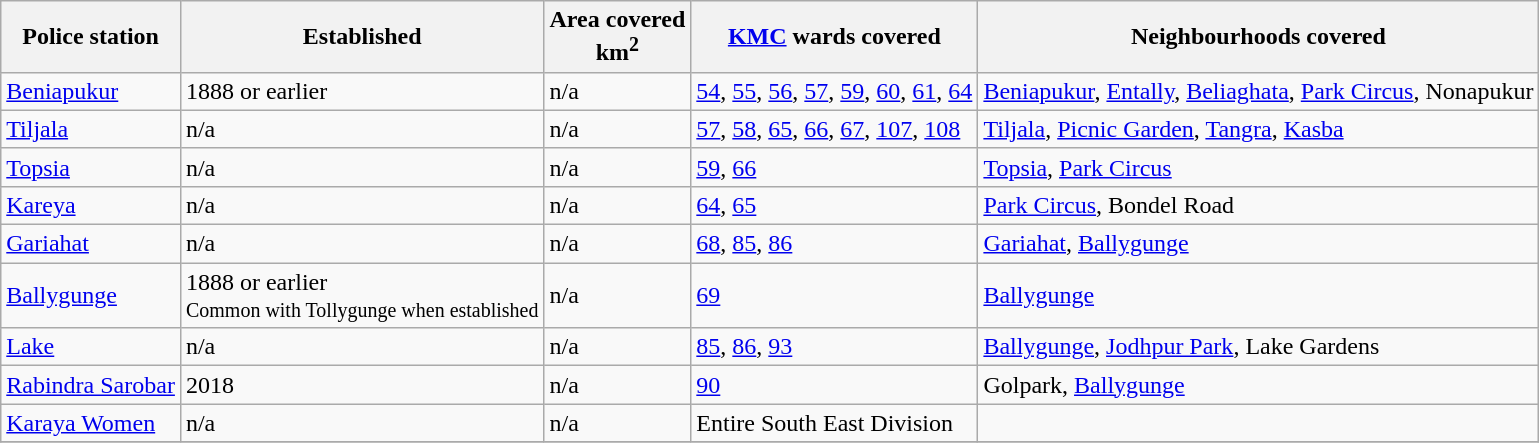<table class="wikitable sortable">
<tr>
<th>Police station</th>
<th>Established</th>
<th>Area covered<br>km<sup>2</sup></th>
<th><a href='#'>KMC</a> wards covered</th>
<th>Neighbourhoods covered</th>
</tr>
<tr>
<td><a href='#'>Beniapukur</a></td>
<td>1888 or earlier</td>
<td>n/a</td>
<td><a href='#'>54</a>, <a href='#'>55</a>, <a href='#'>56</a>, <a href='#'>57</a>, <a href='#'>59</a>, <a href='#'>60</a>, <a href='#'>61</a>, <a href='#'>64</a></td>
<td><a href='#'>Beniapukur</a>, <a href='#'>Entally</a>, <a href='#'>Beliaghata</a>, <a href='#'>Park Circus</a>, Nonapukur</td>
</tr>
<tr>
<td><a href='#'>Tiljala</a></td>
<td>n/a</td>
<td>n/a</td>
<td><a href='#'>57</a>, <a href='#'>58</a>, <a href='#'>65</a>, <a href='#'>66</a>, <a href='#'>67</a>, <a href='#'>107</a>, <a href='#'>108</a></td>
<td><a href='#'>Tiljala</a>, <a href='#'>Picnic Garden</a>, <a href='#'>Tangra</a>, <a href='#'>Kasba</a></td>
</tr>
<tr>
<td><a href='#'>Topsia</a></td>
<td>n/a</td>
<td>n/a</td>
<td><a href='#'>59</a>, <a href='#'>66</a></td>
<td><a href='#'>Topsia</a>, <a href='#'>Park Circus</a></td>
</tr>
<tr>
<td><a href='#'>Kareya</a></td>
<td>n/a</td>
<td>n/a</td>
<td><a href='#'>64</a>, <a href='#'>65</a></td>
<td><a href='#'>Park Circus</a>, Bondel Road</td>
</tr>
<tr>
<td><a href='#'>Gariahat</a></td>
<td>n/a</td>
<td>n/a</td>
<td><a href='#'>68</a>, <a href='#'>85</a>, <a href='#'>86</a></td>
<td><a href='#'>Gariahat</a>, <a href='#'>Ballygunge</a></td>
</tr>
<tr>
<td><a href='#'>Ballygunge</a></td>
<td>1888 or earlier<br><small>Common with Tollygunge when established</small></td>
<td>n/a</td>
<td><a href='#'>69</a></td>
<td><a href='#'>Ballygunge</a></td>
</tr>
<tr>
<td><a href='#'>Lake</a></td>
<td>n/a</td>
<td>n/a</td>
<td><a href='#'>85</a>, <a href='#'>86</a>, <a href='#'>93</a></td>
<td><a href='#'>Ballygunge</a>, <a href='#'>Jodhpur Park</a>, Lake Gardens</td>
</tr>
<tr>
<td><a href='#'>Rabindra Sarobar</a></td>
<td>2018</td>
<td>n/a</td>
<td><a href='#'>90</a></td>
<td>Golpark, <a href='#'>Ballygunge</a></td>
</tr>
<tr>
<td><a href='#'>Karaya Women</a></td>
<td>n/a</td>
<td>n/a</td>
<td>Entire South East Division</td>
<td></td>
</tr>
<tr>
</tr>
</table>
